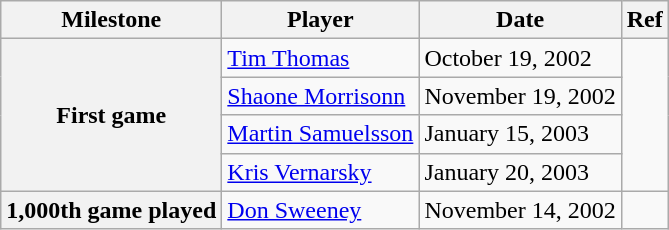<table class="wikitable">
<tr>
<th scope="col">Milestone</th>
<th scope="col">Player</th>
<th scope="col">Date</th>
<th scope="col">Ref</th>
</tr>
<tr>
<th rowspan=4>First game</th>
<td><a href='#'>Tim Thomas</a></td>
<td>October 19, 2002</td>
<td rowspan=4></td>
</tr>
<tr>
<td><a href='#'>Shaone Morrisonn</a></td>
<td>November 19, 2002</td>
</tr>
<tr>
<td><a href='#'>Martin Samuelsson</a></td>
<td>January 15, 2003</td>
</tr>
<tr>
<td><a href='#'>Kris Vernarsky</a></td>
<td>January 20, 2003</td>
</tr>
<tr>
<th>1,000th game played</th>
<td><a href='#'>Don Sweeney</a></td>
<td>November 14, 2002</td>
<td></td>
</tr>
</table>
